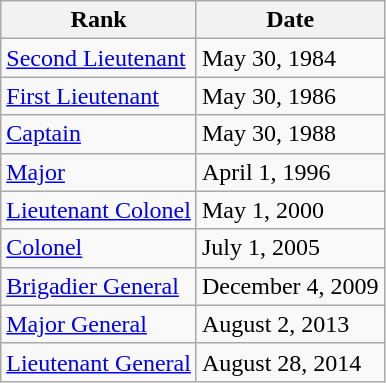<table class="wikitable">
<tr>
<th>Rank</th>
<th>Date</th>
</tr>
<tr>
<td> <a href='#'>Second Lieutenant</a></td>
<td>May 30, 1984</td>
</tr>
<tr>
<td> <a href='#'>First Lieutenant</a></td>
<td>May 30, 1986</td>
</tr>
<tr>
<td> <a href='#'>Captain</a></td>
<td>May 30, 1988</td>
</tr>
<tr>
<td> <a href='#'>Major</a></td>
<td>April 1, 1996</td>
</tr>
<tr>
<td> <a href='#'>Lieutenant Colonel</a></td>
<td>May 1, 2000</td>
</tr>
<tr>
<td> <a href='#'>Colonel</a></td>
<td>July 1, 2005</td>
</tr>
<tr>
<td> <a href='#'>Brigadier General</a></td>
<td>December 4, 2009</td>
</tr>
<tr>
<td> <a href='#'>Major General</a></td>
<td>August 2, 2013</td>
</tr>
<tr>
<td> <a href='#'>Lieutenant General</a></td>
<td>August 28, 2014</td>
</tr>
</table>
